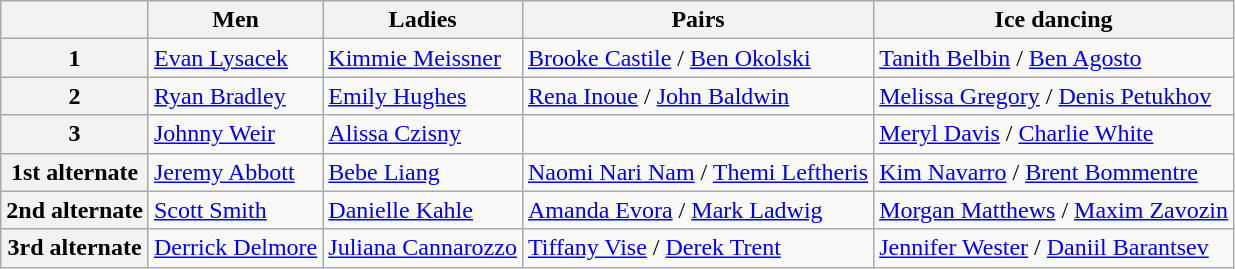<table class="wikitable">
<tr>
<th></th>
<th>Men</th>
<th>Ladies</th>
<th>Pairs</th>
<th>Ice dancing</th>
</tr>
<tr>
<th>1</th>
<td><a href='#'>Evan Lysacek</a></td>
<td><a href='#'>Kimmie Meissner</a></td>
<td><a href='#'>Brooke Castile</a> / <a href='#'>Ben Okolski</a></td>
<td><a href='#'>Tanith Belbin</a> / <a href='#'>Ben Agosto</a></td>
</tr>
<tr>
<th>2</th>
<td><a href='#'>Ryan Bradley</a></td>
<td><a href='#'>Emily Hughes</a></td>
<td><a href='#'>Rena Inoue</a> / <a href='#'>John Baldwin</a></td>
<td><a href='#'>Melissa Gregory</a> / <a href='#'>Denis Petukhov</a></td>
</tr>
<tr>
<th>3</th>
<td><a href='#'>Johnny Weir</a></td>
<td><a href='#'>Alissa Czisny</a></td>
<td></td>
<td><a href='#'>Meryl Davis</a> / <a href='#'>Charlie White</a></td>
</tr>
<tr>
<th>1st alternate</th>
<td><a href='#'>Jeremy Abbott</a></td>
<td><a href='#'>Bebe Liang</a></td>
<td><a href='#'>Naomi Nari Nam</a> / <a href='#'>Themi Leftheris</a></td>
<td><a href='#'>Kim Navarro</a> / <a href='#'>Brent Bommentre</a></td>
</tr>
<tr>
<th>2nd alternate</th>
<td><a href='#'>Scott Smith</a></td>
<td><a href='#'>Danielle Kahle</a></td>
<td><a href='#'>Amanda Evora</a> / <a href='#'>Mark Ladwig</a></td>
<td><a href='#'>Morgan Matthews</a> / <a href='#'>Maxim Zavozin</a></td>
</tr>
<tr>
<th>3rd alternate</th>
<td><a href='#'>Derrick Delmore</a></td>
<td><a href='#'>Juliana Cannarozzo</a></td>
<td><a href='#'>Tiffany Vise</a> / <a href='#'>Derek Trent</a></td>
<td><a href='#'>Jennifer Wester</a> / <a href='#'>Daniil Barantsev</a></td>
</tr>
</table>
